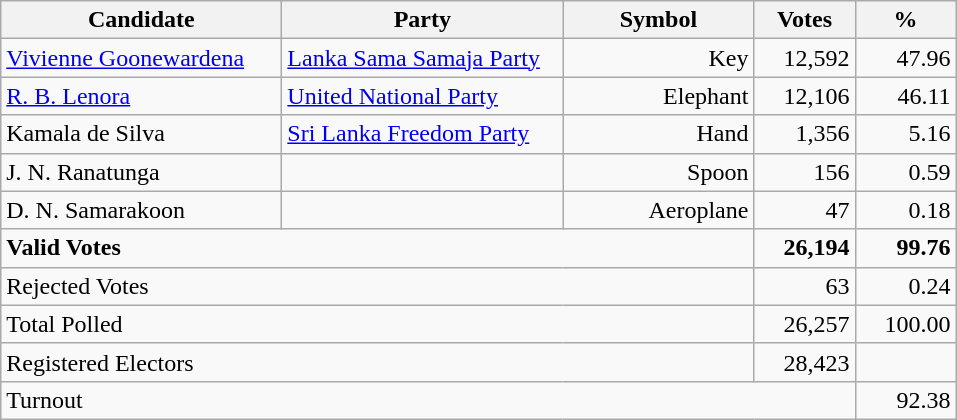<table class="wikitable" border="1" style="text-align:right;">
<tr>
<th align=left width="180">Candidate</th>
<th align=left width="180">Party</th>
<th align=left width="120">Symbol</th>
<th align=left width="60">Votes</th>
<th align=left width="60">%</th>
</tr>
<tr>
<td align=left><a href='#'>Vivienne Goonewardena</a></td>
<td align=left><a href='#'>Lanka Sama Samaja Party</a></td>
<td>Key</td>
<td align=right>12,592</td>
<td align=right>47.96</td>
</tr>
<tr>
<td align=left><a href='#'>R. B. Lenora</a></td>
<td align=left><a href='#'>United National Party</a></td>
<td>Elephant</td>
<td align=right>12,106</td>
<td align=right>46.11</td>
</tr>
<tr>
<td align=left>Kamala de Silva</td>
<td align=left><a href='#'>Sri Lanka Freedom Party</a></td>
<td>Hand</td>
<td align=right>1,356</td>
<td align=right>5.16</td>
</tr>
<tr>
<td align=left>J. N. Ranatunga</td>
<td align=left></td>
<td>Spoon</td>
<td align=right>156</td>
<td align=right>0.59</td>
</tr>
<tr>
<td align=left>D. N. Samarakoon</td>
<td align=left></td>
<td>Aeroplane</td>
<td align=right>47</td>
<td align=right>0.18</td>
</tr>
<tr>
<td align=left colspan=3><strong>Valid Votes</strong></td>
<td align=right><strong>26,194</strong></td>
<td align=right><strong>99.76</strong></td>
</tr>
<tr>
<td align=left colspan=3>Rejected Votes</td>
<td align=right>63</td>
<td align=right>0.24</td>
</tr>
<tr>
<td align=left colspan=3>Total Polled</td>
<td align=right>26,257</td>
<td align=right>100.00</td>
</tr>
<tr>
<td align=left colspan=3>Registered Electors</td>
<td align=right>28,423</td>
<td></td>
</tr>
<tr>
<td align=left colspan=4>Turnout</td>
<td align=right>92.38</td>
</tr>
</table>
